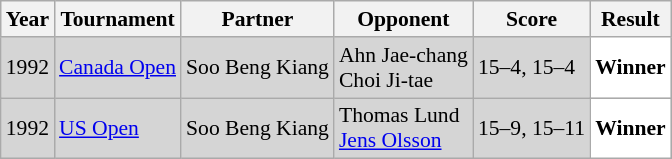<table class="sortable wikitable" style="font-size: 90%;">
<tr>
<th>Year</th>
<th>Tournament</th>
<th>Partner</th>
<th>Opponent</th>
<th>Score</th>
<th>Result</th>
</tr>
<tr style="background:#D5D5D5">
<td align="center">1992</td>
<td align="left"><a href='#'>Canada Open</a></td>
<td align="left"> Soo Beng Kiang</td>
<td align="left"> Ahn Jae-chang <br>  Choi Ji-tae</td>
<td align="left">15–4, 15–4</td>
<td style="text-align:left; background:white"> <strong>Winner</strong></td>
</tr>
<tr style="background:#D5D5D5">
<td align="center">1992</td>
<td align="left"><a href='#'>US Open</a></td>
<td align="left"> Soo Beng Kiang</td>
<td align="left"> Thomas Lund <br>  <a href='#'>Jens Olsson</a></td>
<td align="left">15–9, 15–11</td>
<td style="text-align:left; background:white"> <strong>Winner</strong></td>
</tr>
</table>
